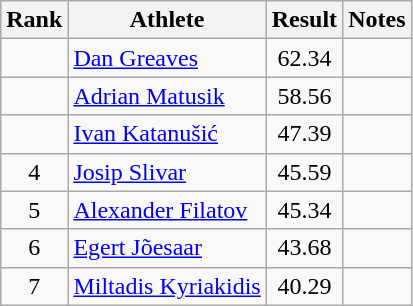<table class="wikitable sortable" style="text-align:center">
<tr>
<th>Rank</th>
<th>Athlete</th>
<th>Result</th>
<th>Notes</th>
</tr>
<tr>
<td></td>
<td style="text-align:left"><a href='#'>Dan Greaves</a><br></td>
<td>62.34</td>
<td></td>
</tr>
<tr>
<td></td>
<td style="text-align:left"><a href='#'>Adrian Matusik</a><br></td>
<td>58.56</td>
<td></td>
</tr>
<tr>
<td></td>
<td style="text-align:left"><a href='#'>Ivan Katanušić</a><br></td>
<td>47.39</td>
<td></td>
</tr>
<tr>
<td>4</td>
<td style="text-align:left"><a href='#'>Josip Slivar</a><br></td>
<td>45.59</td>
<td></td>
</tr>
<tr>
<td>5</td>
<td style="text-align:left"><a href='#'>Alexander Filatov</a><br></td>
<td>45.34</td>
<td></td>
</tr>
<tr>
<td>6</td>
<td style="text-align:left"><a href='#'>Egert Jõesaar</a><br></td>
<td>43.68</td>
<td></td>
</tr>
<tr>
<td>7</td>
<td style="text-align:left"><a href='#'>Miltadis Kyriakidis</a><br></td>
<td>40.29</td>
<td></td>
</tr>
</table>
